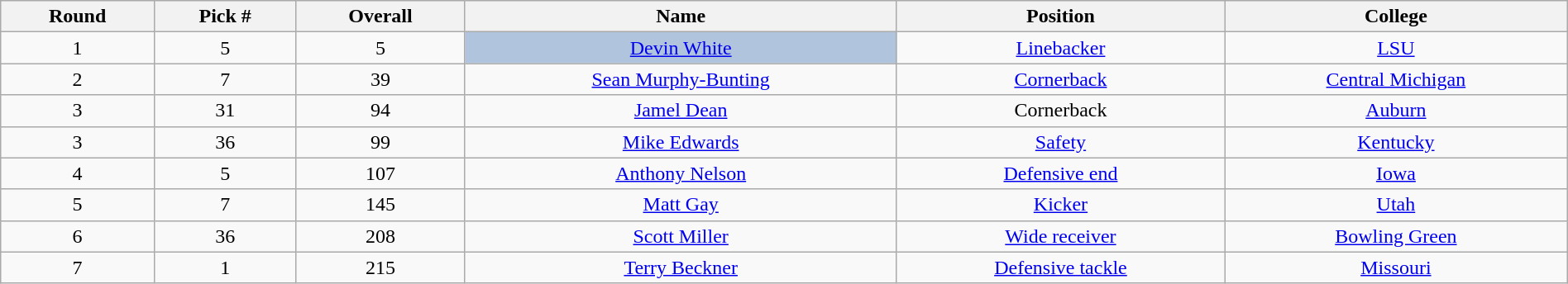<table class="wikitable sortable sortable" style="width: 100%; text-align:center">
<tr>
<th>Round</th>
<th>Pick #</th>
<th>Overall</th>
<th>Name</th>
<th>Position</th>
<th>College</th>
</tr>
<tr>
<td>1</td>
<td>5</td>
<td>5</td>
<td bgcolor=lightsteelblue><a href='#'>Devin White</a></td>
<td><a href='#'>Linebacker</a></td>
<td><a href='#'>LSU</a></td>
</tr>
<tr>
<td>2</td>
<td>7</td>
<td>39</td>
<td><a href='#'>Sean Murphy-Bunting</a></td>
<td><a href='#'>Cornerback</a></td>
<td><a href='#'>Central Michigan</a></td>
</tr>
<tr>
<td>3</td>
<td>31</td>
<td>94</td>
<td><a href='#'>Jamel Dean</a></td>
<td>Cornerback</td>
<td><a href='#'>Auburn</a></td>
</tr>
<tr>
<td>3</td>
<td>36</td>
<td>99</td>
<td><a href='#'>Mike Edwards</a></td>
<td><a href='#'>Safety</a></td>
<td><a href='#'>Kentucky</a></td>
</tr>
<tr>
<td>4</td>
<td>5</td>
<td>107</td>
<td><a href='#'>Anthony Nelson</a></td>
<td><a href='#'>Defensive end</a></td>
<td><a href='#'>Iowa</a></td>
</tr>
<tr>
<td>5</td>
<td>7</td>
<td>145</td>
<td><a href='#'>Matt Gay</a></td>
<td><a href='#'>Kicker</a></td>
<td><a href='#'>Utah</a></td>
</tr>
<tr>
<td>6</td>
<td>36</td>
<td>208</td>
<td><a href='#'>Scott Miller</a></td>
<td><a href='#'>Wide receiver</a></td>
<td><a href='#'>Bowling Green</a></td>
</tr>
<tr>
<td>7</td>
<td>1</td>
<td>215</td>
<td><a href='#'>Terry Beckner</a></td>
<td><a href='#'>Defensive tackle</a></td>
<td><a href='#'>Missouri</a></td>
</tr>
</table>
